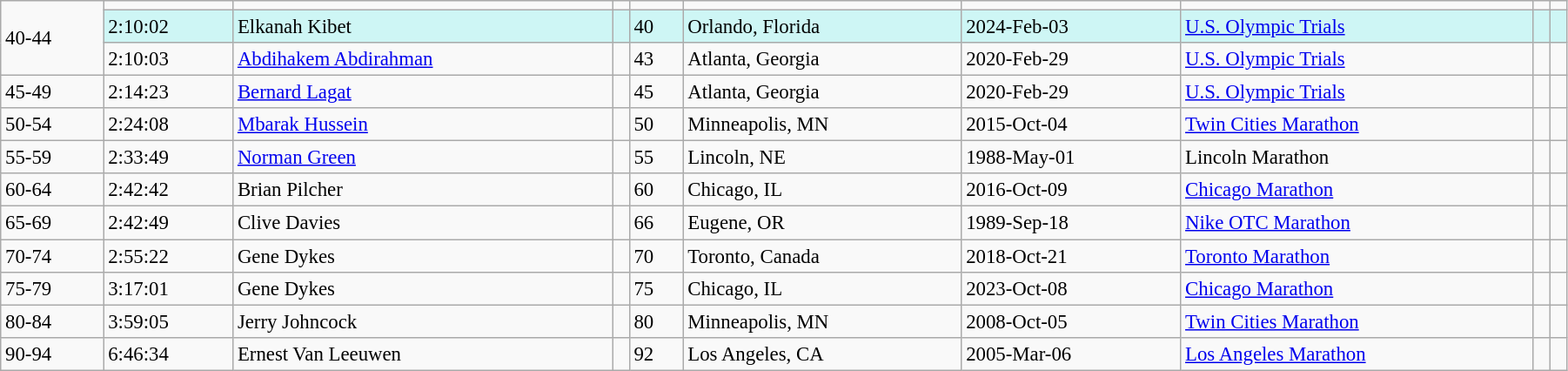<table class="wikitable" style="font-size:95%; width: 95%">
<tr>
<td rowspan="3">40-44</td>
<td></td>
<td></td>
<td></td>
<td></td>
<td></td>
<td></td>
<td></td>
<td></td>
<td></td>
</tr>
<tr style="background:#cef6f5;">
<td>2:10:02</td>
<td>Elkanah Kibet</td>
<td></td>
<td>40</td>
<td>Orlando, Florida</td>
<td>2024-Feb-03</td>
<td><a href='#'>U.S. Olympic Trials</a></td>
<td></td>
<td></td>
</tr>
<tr>
<td>2:10:03</td>
<td><a href='#'>Abdihakem Abdirahman</a></td>
<td></td>
<td>43</td>
<td>Atlanta, Georgia</td>
<td>2020-Feb-29</td>
<td><a href='#'>U.S. Olympic Trials</a></td>
<td></td>
<td></td>
</tr>
<tr>
<td>45-49</td>
<td>2:14:23</td>
<td><a href='#'>Bernard Lagat</a></td>
<td></td>
<td>45</td>
<td>Atlanta, Georgia</td>
<td>2020-Feb-29</td>
<td><a href='#'>U.S. Olympic Trials</a></td>
<td></td>
<td></td>
</tr>
<tr>
<td>50-54</td>
<td>2:24:08</td>
<td><a href='#'>Mbarak Hussein</a></td>
<td></td>
<td>50</td>
<td>Minneapolis, MN</td>
<td>2015-Oct-04</td>
<td><a href='#'>Twin Cities Marathon</a></td>
<td></td>
<td></td>
</tr>
<tr>
<td>55-59</td>
<td>2:33:49</td>
<td><a href='#'>Norman Green</a></td>
<td></td>
<td>55</td>
<td>Lincoln, NE</td>
<td>1988-May-01</td>
<td>Lincoln Marathon</td>
<td></td>
<td></td>
</tr>
<tr>
<td>60-64</td>
<td>2:42:42</td>
<td>Brian Pilcher</td>
<td></td>
<td>60</td>
<td>Chicago, IL</td>
<td>2016-Oct-09</td>
<td><a href='#'>Chicago Marathon</a></td>
<td></td>
<td></td>
</tr>
<tr>
<td>65-69</td>
<td>2:42:49</td>
<td>Clive Davies</td>
<td></td>
<td>66</td>
<td>Eugene, OR</td>
<td>1989-Sep-18</td>
<td><a href='#'>Nike OTC Marathon</a></td>
<td></td>
<td></td>
</tr>
<tr>
<td>70-74</td>
<td>2:55:22</td>
<td>Gene Dykes</td>
<td></td>
<td>70</td>
<td>Toronto, Canada</td>
<td>2018-Oct-21</td>
<td><a href='#'>Toronto Marathon</a></td>
<td></td>
<td></td>
</tr>
<tr>
<td>75-79</td>
<td>3:17:01</td>
<td>Gene Dykes</td>
<td></td>
<td>75</td>
<td>Chicago, IL</td>
<td>2023-Oct-08</td>
<td><a href='#'>Chicago Marathon</a></td>
<td></td>
<td></td>
</tr>
<tr>
<td>80-84</td>
<td>3:59:05</td>
<td>Jerry Johncock</td>
<td></td>
<td>80</td>
<td>Minneapolis, MN</td>
<td>2008-Oct-05</td>
<td><a href='#'>Twin Cities Marathon</a></td>
<td></td>
<td></td>
</tr>
<tr>
<td>90-94</td>
<td>6:46:34</td>
<td>Ernest Van Leeuwen</td>
<td></td>
<td>92</td>
<td>Los Angeles, CA</td>
<td>2005-Mar-06</td>
<td><a href='#'>Los Angeles Marathon</a></td>
<td></td>
<td></td>
</tr>
</table>
